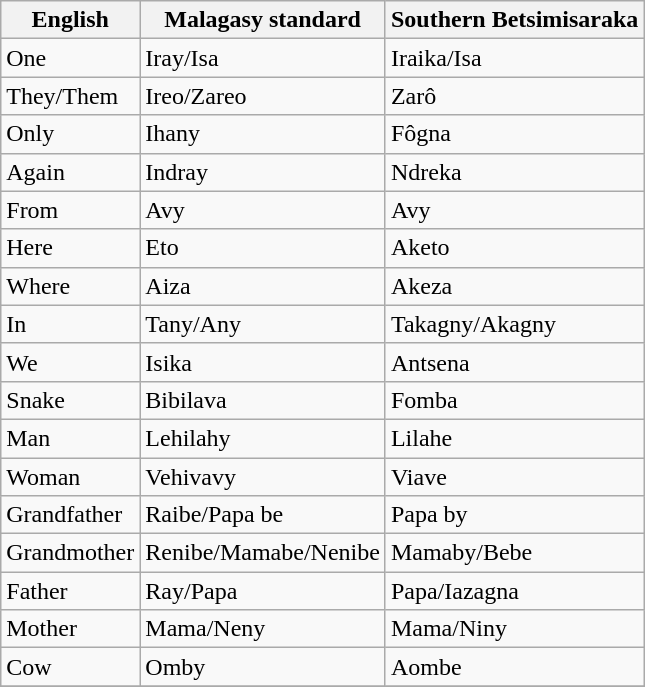<table class="wikitable sortable">
<tr>
<th>English</th>
<th>Malagasy standard</th>
<th>Southern Betsimisaraka</th>
</tr>
<tr>
<td>One</td>
<td>Iray/Isa</td>
<td>Iraika/Isa</td>
</tr>
<tr>
<td>They/Them</td>
<td>Ireo/Zareo</td>
<td>Zarô</td>
</tr>
<tr>
<td>Only</td>
<td>Ihany</td>
<td>Fôgna</td>
</tr>
<tr>
<td>Again</td>
<td>Indray</td>
<td>Ndreka</td>
</tr>
<tr>
<td>From</td>
<td>Avy</td>
<td>Avy</td>
</tr>
<tr>
<td>Here</td>
<td>Eto</td>
<td>Aketo</td>
</tr>
<tr>
<td>Where</td>
<td>Aiza</td>
<td>Akeza</td>
</tr>
<tr>
<td>In</td>
<td>Tany/Any</td>
<td>Takagny/Akagny</td>
</tr>
<tr>
<td>We</td>
<td>Isika</td>
<td>Antsena</td>
</tr>
<tr>
<td>Snake</td>
<td>Bibilava</td>
<td>Fomba</td>
</tr>
<tr>
<td>Man</td>
<td>Lehilahy</td>
<td>Lilahe</td>
</tr>
<tr>
<td>Woman</td>
<td>Vehivavy</td>
<td>Viave</td>
</tr>
<tr>
<td>Grandfather</td>
<td>Raibe/Papa be</td>
<td>Papa by</td>
</tr>
<tr>
<td>Grandmother</td>
<td>Renibe/Mamabe/Nenibe</td>
<td>Mamaby/Bebe</td>
</tr>
<tr>
<td>Father</td>
<td>Ray/Papa</td>
<td>Papa/Iazagna</td>
</tr>
<tr>
<td>Mother</td>
<td>Mama/Neny</td>
<td>Mama/Niny</td>
</tr>
<tr>
<td>Cow</td>
<td>Omby</td>
<td>Aombe</td>
</tr>
<tr>
</tr>
</table>
